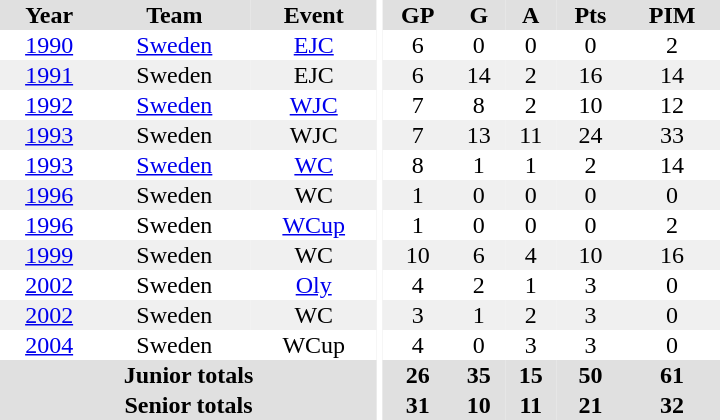<table border="0" cellpadding="1" cellspacing="0" ID="Table3" style="text-align:center; width:30em">
<tr bgcolor="#e0e0e0">
<th>Year</th>
<th>Team</th>
<th>Event</th>
<th rowspan="102" bgcolor="#ffffff"></th>
<th>GP</th>
<th>G</th>
<th>A</th>
<th>Pts</th>
<th>PIM</th>
</tr>
<tr>
<td><a href='#'>1990</a></td>
<td><a href='#'>Sweden</a></td>
<td><a href='#'>EJC</a></td>
<td>6</td>
<td>0</td>
<td>0</td>
<td>0</td>
<td>2</td>
</tr>
<tr bgcolor="#f0f0f0">
<td><a href='#'>1991</a></td>
<td>Sweden</td>
<td>EJC</td>
<td>6</td>
<td>14</td>
<td>2</td>
<td>16</td>
<td>14</td>
</tr>
<tr>
<td><a href='#'>1992</a></td>
<td><a href='#'>Sweden</a></td>
<td><a href='#'>WJC</a></td>
<td>7</td>
<td>8</td>
<td>2</td>
<td>10</td>
<td>12</td>
</tr>
<tr bgcolor="#f0f0f0">
<td><a href='#'>1993</a></td>
<td>Sweden</td>
<td>WJC</td>
<td>7</td>
<td>13</td>
<td>11</td>
<td>24</td>
<td>33</td>
</tr>
<tr>
<td><a href='#'>1993</a></td>
<td><a href='#'>Sweden</a></td>
<td><a href='#'>WC</a></td>
<td>8</td>
<td>1</td>
<td>1</td>
<td>2</td>
<td>14</td>
</tr>
<tr bgcolor="#f0f0f0">
<td><a href='#'>1996</a></td>
<td>Sweden</td>
<td>WC</td>
<td>1</td>
<td>0</td>
<td>0</td>
<td>0</td>
<td>0</td>
</tr>
<tr>
<td><a href='#'>1996</a></td>
<td>Sweden</td>
<td><a href='#'>WCup</a></td>
<td>1</td>
<td>0</td>
<td>0</td>
<td>0</td>
<td>2</td>
</tr>
<tr bgcolor="#f0f0f0">
<td><a href='#'>1999</a></td>
<td>Sweden</td>
<td>WC</td>
<td>10</td>
<td>6</td>
<td>4</td>
<td>10</td>
<td>16</td>
</tr>
<tr>
<td><a href='#'>2002</a></td>
<td>Sweden</td>
<td><a href='#'>Oly</a></td>
<td>4</td>
<td>2</td>
<td>1</td>
<td>3</td>
<td>0</td>
</tr>
<tr bgcolor="#f0f0f0">
<td><a href='#'>2002</a></td>
<td>Sweden</td>
<td>WC</td>
<td>3</td>
<td>1</td>
<td>2</td>
<td>3</td>
<td>0</td>
</tr>
<tr>
<td><a href='#'>2004</a></td>
<td>Sweden</td>
<td>WCup</td>
<td>4</td>
<td>0</td>
<td>3</td>
<td>3</td>
<td>0</td>
</tr>
<tr bgcolor="#e0e0e0">
<th colspan="3">Junior totals</th>
<th>26</th>
<th>35</th>
<th>15</th>
<th>50</th>
<th>61</th>
</tr>
<tr bgcolor="#e0e0e0">
<th colspan="3">Senior totals</th>
<th>31</th>
<th>10</th>
<th>11</th>
<th>21</th>
<th>32</th>
</tr>
</table>
